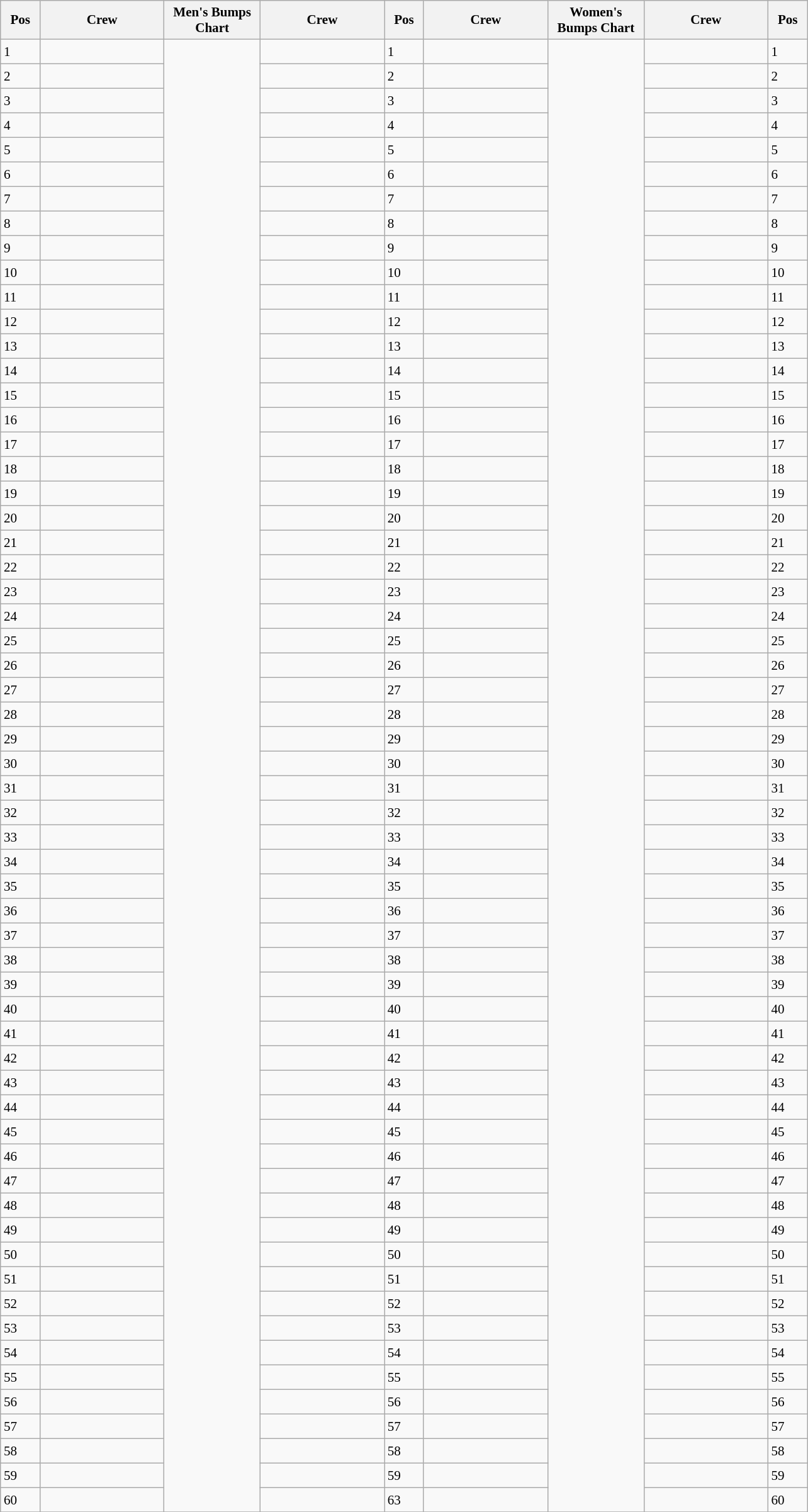<table class="wikitable" style="font-size:88%; white-space:nowrap; margin:0.5em auto">
<tr style="white-space:normal">
<th width=35>Pos</th>
<th width=125>Crew</th>
<th width=95>Men's Bumps Chart</th>
<th width=125>Crew</th>
<th width=35>Pos</th>
<th width=125>Crew</th>
<th width=95>Women's Bumps Chart</th>
<th width=125>Crew</th>
<th width=35>Pos</th>
</tr>
<tr style="height:26px">
<td>1</td>
<td></td>
<td rowspan="60" style="padding:0"></td>
<td></td>
<td>1</td>
<td></td>
<td rowspan="60" style="padding:0"></td>
<td></td>
<td>1</td>
</tr>
<tr style="height:26px">
<td>2</td>
<td></td>
<td></td>
<td>2</td>
<td></td>
<td></td>
<td>2</td>
</tr>
<tr style="height:26px">
<td>3</td>
<td></td>
<td></td>
<td>3</td>
<td></td>
<td></td>
<td>3</td>
</tr>
<tr style="height:26px">
<td>4</td>
<td></td>
<td></td>
<td>4</td>
<td></td>
<td></td>
<td>4</td>
</tr>
<tr style="height:26px">
<td>5</td>
<td></td>
<td></td>
<td>5</td>
<td></td>
<td></td>
<td>5</td>
</tr>
<tr style="height:26px">
<td>6</td>
<td></td>
<td></td>
<td>6</td>
<td></td>
<td></td>
<td>6</td>
</tr>
<tr style="height:26px">
<td>7</td>
<td></td>
<td></td>
<td>7</td>
<td></td>
<td></td>
<td>7</td>
</tr>
<tr style="height:26px">
<td>8</td>
<td></td>
<td></td>
<td>8</td>
<td></td>
<td></td>
<td>8</td>
</tr>
<tr style="height:26px">
<td>9</td>
<td></td>
<td></td>
<td>9</td>
<td></td>
<td></td>
<td>9</td>
</tr>
<tr style="height:26px">
<td>10</td>
<td></td>
<td></td>
<td>10</td>
<td></td>
<td></td>
<td>10</td>
</tr>
<tr style="height:26px">
<td>11</td>
<td></td>
<td></td>
<td>11</td>
<td></td>
<td></td>
<td>11</td>
</tr>
<tr style="height:26px">
<td>12</td>
<td></td>
<td></td>
<td>12</td>
<td></td>
<td></td>
<td>12</td>
</tr>
<tr style="height:26px">
<td>13</td>
<td></td>
<td></td>
<td>13</td>
<td></td>
<td></td>
<td>13</td>
</tr>
<tr style="height:26px">
<td>14</td>
<td></td>
<td></td>
<td>14</td>
<td></td>
<td></td>
<td>14</td>
</tr>
<tr style="height:26px">
<td>15</td>
<td></td>
<td></td>
<td>15</td>
<td></td>
<td></td>
<td>15</td>
</tr>
<tr style="height:26px">
<td>16</td>
<td></td>
<td></td>
<td>16</td>
<td></td>
<td></td>
<td>16</td>
</tr>
<tr style="height:26px">
<td>17</td>
<td></td>
<td></td>
<td>17</td>
<td></td>
<td></td>
<td>17</td>
</tr>
<tr style="height:26px">
<td>18</td>
<td></td>
<td></td>
<td>18</td>
<td></td>
<td></td>
<td>18</td>
</tr>
<tr style="height:26px">
<td>19</td>
<td></td>
<td></td>
<td>19</td>
<td></td>
<td></td>
<td>19</td>
</tr>
<tr style="height:26px">
<td>20</td>
<td></td>
<td></td>
<td>20</td>
<td></td>
<td></td>
<td>20</td>
</tr>
<tr style="height:26px">
<td>21</td>
<td></td>
<td></td>
<td>21</td>
<td></td>
<td></td>
<td>21</td>
</tr>
<tr style="height:26px">
<td>22</td>
<td></td>
<td></td>
<td>22</td>
<td></td>
<td></td>
<td>22</td>
</tr>
<tr style="height:26px">
<td>23</td>
<td></td>
<td></td>
<td>23</td>
<td></td>
<td></td>
<td>23</td>
</tr>
<tr style="height:26px">
<td>24</td>
<td></td>
<td></td>
<td>24</td>
<td></td>
<td></td>
<td>24</td>
</tr>
<tr style="height:26px">
<td>25</td>
<td></td>
<td></td>
<td>25</td>
<td></td>
<td></td>
<td>25</td>
</tr>
<tr style="height:26px">
<td>26</td>
<td></td>
<td></td>
<td>26</td>
<td></td>
<td></td>
<td>26</td>
</tr>
<tr style="height:26px">
<td>27</td>
<td></td>
<td></td>
<td>27</td>
<td></td>
<td></td>
<td>27</td>
</tr>
<tr style="height:26px">
<td>28</td>
<td></td>
<td></td>
<td>28</td>
<td></td>
<td></td>
<td>28</td>
</tr>
<tr style="height:26px">
<td>29</td>
<td></td>
<td></td>
<td>29</td>
<td></td>
<td></td>
<td>29</td>
</tr>
<tr style="height:26px">
<td>30</td>
<td></td>
<td></td>
<td>30</td>
<td></td>
<td></td>
<td>30</td>
</tr>
<tr style="height:26px">
<td>31</td>
<td></td>
<td></td>
<td>31</td>
<td></td>
<td></td>
<td>31</td>
</tr>
<tr style="height:26px">
<td>32</td>
<td></td>
<td></td>
<td>32</td>
<td></td>
<td></td>
<td>32</td>
</tr>
<tr style="height:26px">
<td>33</td>
<td></td>
<td></td>
<td>33</td>
<td></td>
<td></td>
<td>33</td>
</tr>
<tr style="height:26px">
<td>34</td>
<td></td>
<td></td>
<td>34</td>
<td></td>
<td></td>
<td>34</td>
</tr>
<tr style="height:26px">
<td>35</td>
<td></td>
<td></td>
<td>35</td>
<td></td>
<td></td>
<td>35</td>
</tr>
<tr style="height:26px">
<td>36</td>
<td></td>
<td></td>
<td>36</td>
<td></td>
<td></td>
<td>36</td>
</tr>
<tr style="height:26px">
<td>37</td>
<td></td>
<td></td>
<td>37</td>
<td></td>
<td></td>
<td>37</td>
</tr>
<tr style="height:26px">
<td>38</td>
<td></td>
<td></td>
<td>38</td>
<td></td>
<td></td>
<td>38</td>
</tr>
<tr style="height:26px">
<td>39</td>
<td></td>
<td></td>
<td>39</td>
<td></td>
<td></td>
<td>39</td>
</tr>
<tr style="height:26px">
<td>40</td>
<td></td>
<td></td>
<td>40</td>
<td></td>
<td></td>
<td>40</td>
</tr>
<tr style="height:26px">
<td>41</td>
<td></td>
<td></td>
<td>41</td>
<td></td>
<td></td>
<td>41</td>
</tr>
<tr style="height:26px">
<td>42</td>
<td></td>
<td></td>
<td>42</td>
<td></td>
<td></td>
<td>42</td>
</tr>
<tr style="height:26px">
<td>43</td>
<td></td>
<td></td>
<td>43</td>
<td></td>
<td></td>
<td>43</td>
</tr>
<tr style="height:26px">
<td>44</td>
<td></td>
<td></td>
<td>44</td>
<td></td>
<td></td>
<td>44</td>
</tr>
<tr style="height:26px">
<td>45</td>
<td></td>
<td></td>
<td>45</td>
<td></td>
<td></td>
<td>45</td>
</tr>
<tr style="height:26px">
<td>46</td>
<td></td>
<td></td>
<td>46</td>
<td></td>
<td></td>
<td>46</td>
</tr>
<tr style="height:26px">
<td>47</td>
<td></td>
<td></td>
<td>47</td>
<td></td>
<td></td>
<td>47</td>
</tr>
<tr style="height:26px">
<td>48</td>
<td></td>
<td></td>
<td>48</td>
<td></td>
<td></td>
<td>48</td>
</tr>
<tr style="height:26px">
<td>49</td>
<td></td>
<td></td>
<td>49</td>
<td></td>
<td></td>
<td>49</td>
</tr>
<tr style="height:26px">
<td>50</td>
<td></td>
<td></td>
<td>50</td>
<td></td>
<td></td>
<td>50</td>
</tr>
<tr style="height:26px">
<td>51</td>
<td></td>
<td></td>
<td>51</td>
<td></td>
<td></td>
<td>51</td>
</tr>
<tr style="height:26px">
<td>52</td>
<td></td>
<td></td>
<td>52</td>
<td></td>
<td></td>
<td>52</td>
</tr>
<tr style="height:26px">
<td>53</td>
<td></td>
<td></td>
<td>53</td>
<td></td>
<td></td>
<td>53</td>
</tr>
<tr style="height:26px">
<td>54</td>
<td></td>
<td></td>
<td>54</td>
<td></td>
<td></td>
<td>54</td>
</tr>
<tr style="height:26px">
<td>55</td>
<td></td>
<td></td>
<td>55</td>
<td></td>
<td></td>
<td>55</td>
</tr>
<tr style="height:26px">
<td>56</td>
<td></td>
<td></td>
<td>56</td>
<td></td>
<td></td>
<td>56</td>
</tr>
<tr style="height:26px">
<td>57</td>
<td></td>
<td></td>
<td>57</td>
<td></td>
<td></td>
<td>57</td>
</tr>
<tr style="height:26px">
<td>58</td>
<td></td>
<td></td>
<td>58</td>
<td></td>
<td></td>
<td>58</td>
</tr>
<tr style="height:26px">
<td>59</td>
<td></td>
<td></td>
<td>59</td>
<td></td>
<td></td>
<td>59</td>
</tr>
<tr style="height:26px">
<td>60</td>
<td></td>
<td></td>
<td>63</td>
<td></td>
<td></td>
<td>60</td>
</tr>
<tr>
</tr>
</table>
